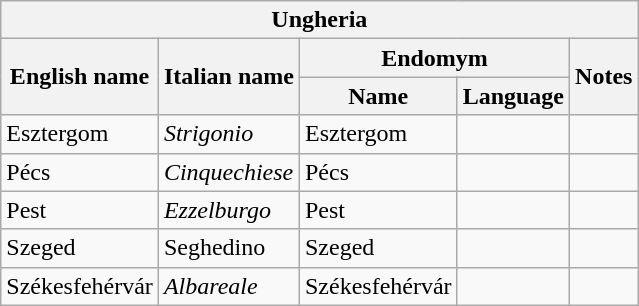<table class="wikitable sortable">
<tr>
<th colspan="5"> Ungheria</th>
</tr>
<tr>
<th rowspan="2">English name</th>
<th rowspan="2">Italian name</th>
<th colspan="2">Endomym</th>
<th rowspan="2">Notes</th>
</tr>
<tr>
<th>Name</th>
<th>Language</th>
</tr>
<tr>
<td>Esztergom</td>
<td><em>Strigonio</em></td>
<td>Esztergom</td>
<td></td>
<td></td>
</tr>
<tr>
<td>Pécs</td>
<td><em>Cinquechiese</em></td>
<td>Pécs</td>
<td></td>
<td></td>
</tr>
<tr>
<td>Pest</td>
<td><em>Ezzelburgo</em></td>
<td>Pest</td>
<td></td>
<td></td>
</tr>
<tr>
<td>Szeged</td>
<td>Seghedino</td>
<td>Szeged</td>
<td></td>
<td></td>
</tr>
<tr>
<td>Székesfehérvár</td>
<td><em>Albareale</em></td>
<td>Székesfehérvár</td>
<td></td>
<td></td>
</tr>
</table>
